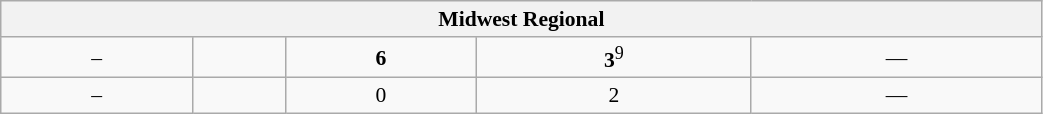<table class="wikitable" style="font-size:90%; width: 55%; text-align: center">
<tr>
<th colspan=5>Midwest Regional</th>
</tr>
<tr>
<td>–</td>
<td><strong></strong></td>
<td><strong>6</strong></td>
<td><strong>3</strong><sup>9</sup></td>
<td>—</td>
</tr>
<tr>
<td>–</td>
<td></td>
<td>0</td>
<td>2</td>
<td>—</td>
</tr>
</table>
